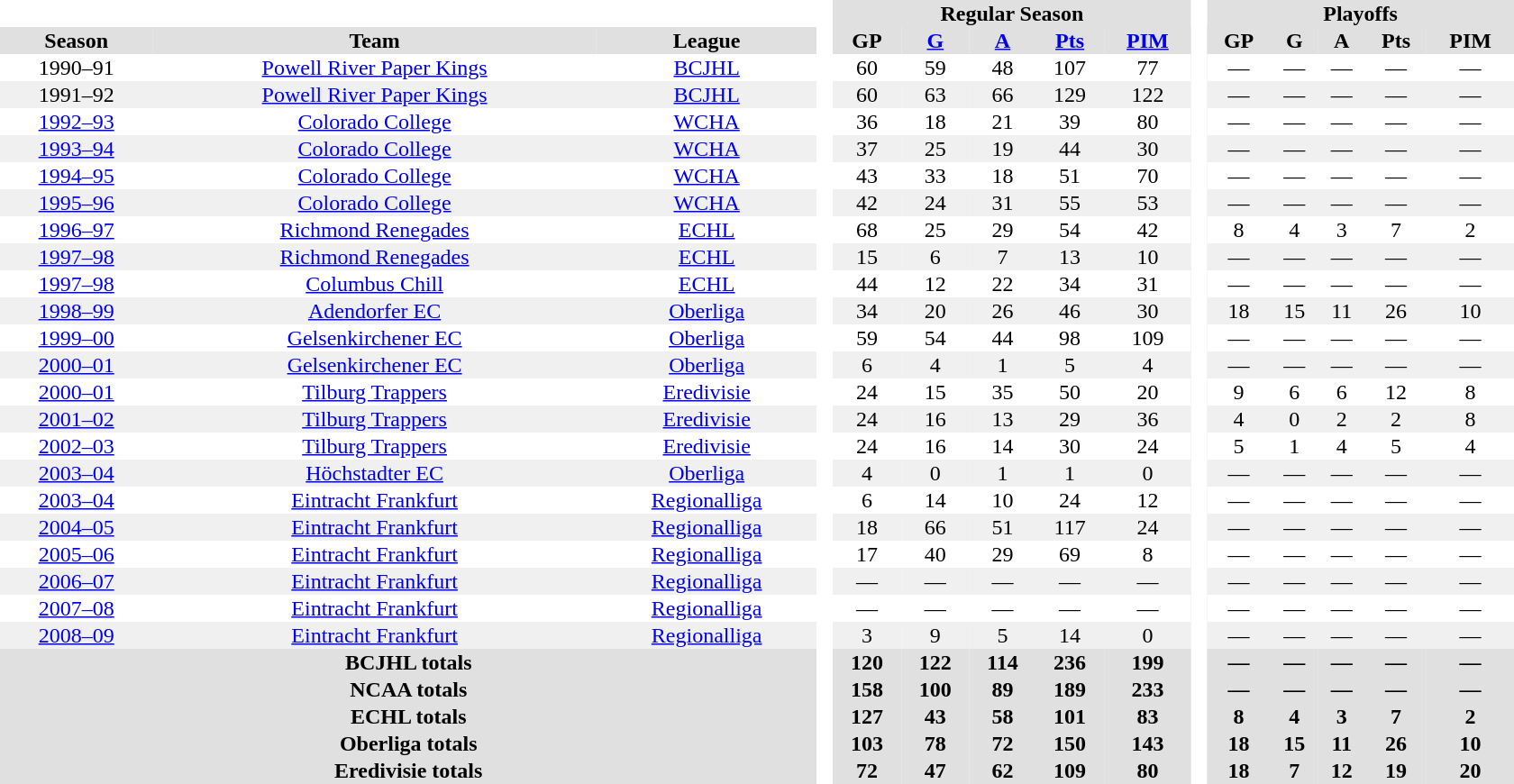<table border="0" cellpadding="1" cellspacing="0" style="text-align:center; width:70em">
<tr bgcolor="#e0e0e0">
<th colspan="3"  bgcolor="#ffffff"> </th>
<th rowspan="99" bgcolor="#ffffff"> </th>
<th colspan="5">Regular Season</th>
<th rowspan="99" bgcolor="#ffffff"> </th>
<th colspan="5">Playoffs</th>
</tr>
<tr bgcolor="#e0e0e0">
<th>Season</th>
<th>Team</th>
<th>League</th>
<th>GP</th>
<th><a href='#'>G</a></th>
<th><a href='#'>A</a></th>
<th><a href='#'>Pts</a></th>
<th><a href='#'>PIM</a></th>
<th>GP</th>
<th>G</th>
<th>A</th>
<th>Pts</th>
<th>PIM</th>
</tr>
<tr>
<td>1990–91</td>
<td><a href='#'>Powell River Paper Kings</a></td>
<td><a href='#'>BCJHL</a></td>
<td>60</td>
<td>59</td>
<td>48</td>
<td>107</td>
<td>77</td>
<td>—</td>
<td>—</td>
<td>—</td>
<td>—</td>
<td>—</td>
</tr>
<tr bgcolor="f0f0f0">
<td>1991–92</td>
<td><a href='#'>Powell River Paper Kings</a></td>
<td><a href='#'>BCJHL</a></td>
<td>60</td>
<td>63</td>
<td>66</td>
<td>129</td>
<td>122</td>
<td>—</td>
<td>—</td>
<td>—</td>
<td>—</td>
<td>—</td>
</tr>
<tr>
<td><a href='#'>1992–93</a></td>
<td><a href='#'>Colorado College</a></td>
<td><a href='#'>WCHA</a></td>
<td>36</td>
<td>18</td>
<td>21</td>
<td>39</td>
<td>80</td>
<td>—</td>
<td>—</td>
<td>—</td>
<td>—</td>
<td>—</td>
</tr>
<tr bgcolor="f0f0f0">
<td><a href='#'>1993–94</a></td>
<td><a href='#'>Colorado College</a></td>
<td><a href='#'>WCHA</a></td>
<td>37</td>
<td>25</td>
<td>19</td>
<td>44</td>
<td>30</td>
<td>—</td>
<td>—</td>
<td>—</td>
<td>—</td>
<td>—</td>
</tr>
<tr>
<td><a href='#'>1994–95</a></td>
<td><a href='#'>Colorado College</a></td>
<td><a href='#'>WCHA</a></td>
<td>43</td>
<td>33</td>
<td>18</td>
<td>51</td>
<td>70</td>
<td>—</td>
<td>—</td>
<td>—</td>
<td>—</td>
<td>—</td>
</tr>
<tr bgcolor="f0f0f0">
<td><a href='#'>1995–96</a></td>
<td><a href='#'>Colorado College</a></td>
<td><a href='#'>WCHA</a></td>
<td>42</td>
<td>24</td>
<td>31</td>
<td>55</td>
<td>53</td>
<td>—</td>
<td>—</td>
<td>—</td>
<td>—</td>
<td>—</td>
</tr>
<tr>
<td><a href='#'>1996–97</a></td>
<td><a href='#'>Richmond Renegades</a></td>
<td><a href='#'>ECHL</a></td>
<td>68</td>
<td>25</td>
<td>29</td>
<td>54</td>
<td>42</td>
<td>8</td>
<td>4</td>
<td>3</td>
<td>7</td>
<td>2</td>
</tr>
<tr bgcolor="f0f0f0">
<td><a href='#'>1997–98</a></td>
<td><a href='#'>Richmond Renegades</a></td>
<td><a href='#'>ECHL</a></td>
<td>15</td>
<td>6</td>
<td>7</td>
<td>13</td>
<td>10</td>
<td>—</td>
<td>—</td>
<td>—</td>
<td>—</td>
<td>—</td>
</tr>
<tr>
<td><a href='#'>1997–98</a></td>
<td><a href='#'>Columbus Chill</a></td>
<td><a href='#'>ECHL</a></td>
<td>44</td>
<td>12</td>
<td>22</td>
<td>34</td>
<td>31</td>
<td>—</td>
<td>—</td>
<td>—</td>
<td>—</td>
<td>—</td>
</tr>
<tr bgcolor="f0f0f0">
<td><a href='#'>1998–99</a></td>
<td><a href='#'>Adendorfer EC</a></td>
<td><a href='#'>Oberliga</a></td>
<td>34</td>
<td>20</td>
<td>26</td>
<td>46</td>
<td>30</td>
<td>18</td>
<td>15</td>
<td>11</td>
<td>26</td>
<td>10</td>
</tr>
<tr>
<td><a href='#'>1999–00</a></td>
<td><a href='#'>Gelsenkirchener EC</a></td>
<td><a href='#'>Oberliga</a></td>
<td>59</td>
<td>54</td>
<td>44</td>
<td>98</td>
<td>109</td>
<td>—</td>
<td>—</td>
<td>—</td>
<td>—</td>
<td>—</td>
</tr>
<tr bgcolor="f0f0f0">
<td><a href='#'>2000–01</a></td>
<td><a href='#'>Gelsenkirchener EC</a></td>
<td><a href='#'>Oberliga</a></td>
<td>6</td>
<td>4</td>
<td>1</td>
<td>5</td>
<td>4</td>
<td>—</td>
<td>—</td>
<td>—</td>
<td>—</td>
<td>—</td>
</tr>
<tr>
<td><a href='#'>2000–01</a></td>
<td><a href='#'>Tilburg Trappers</a></td>
<td><a href='#'>Eredivisie</a></td>
<td>24</td>
<td>15</td>
<td>35</td>
<td>50</td>
<td>20</td>
<td>9</td>
<td>6</td>
<td>6</td>
<td>12</td>
<td>8</td>
</tr>
<tr bgcolor="f0f0f0">
<td><a href='#'>2001–02</a></td>
<td><a href='#'>Tilburg Trappers</a></td>
<td><a href='#'>Eredivisie</a></td>
<td>24</td>
<td>16</td>
<td>13</td>
<td>29</td>
<td>36</td>
<td>4</td>
<td>0</td>
<td>2</td>
<td>2</td>
<td>8</td>
</tr>
<tr>
<td><a href='#'>2002–03</a></td>
<td><a href='#'>Tilburg Trappers</a></td>
<td><a href='#'>Eredivisie</a></td>
<td>24</td>
<td>16</td>
<td>14</td>
<td>30</td>
<td>24</td>
<td>5</td>
<td>1</td>
<td>4</td>
<td>5</td>
<td>4</td>
</tr>
<tr bgcolor="f0f0f0">
<td><a href='#'>2003–04</a></td>
<td><a href='#'>Höchstadter EC</a></td>
<td><a href='#'>Oberliga</a></td>
<td>4</td>
<td>0</td>
<td>1</td>
<td>1</td>
<td>0</td>
<td>—</td>
<td>—</td>
<td>—</td>
<td>—</td>
<td>—</td>
</tr>
<tr>
<td><a href='#'>2003–04</a></td>
<td><a href='#'>Eintracht Frankfurt</a></td>
<td><a href='#'>Regionalliga</a></td>
<td>6</td>
<td>14</td>
<td>10</td>
<td>24</td>
<td>12</td>
<td>—</td>
<td>—</td>
<td>—</td>
<td>—</td>
<td>—</td>
</tr>
<tr bgcolor="f0f0f0">
<td><a href='#'>2004–05</a></td>
<td><a href='#'>Eintracht Frankfurt</a></td>
<td><a href='#'>Regionalliga</a></td>
<td>18</td>
<td>66</td>
<td>51</td>
<td>117</td>
<td>24</td>
<td>—</td>
<td>—</td>
<td>—</td>
<td>—</td>
<td>—</td>
</tr>
<tr>
<td><a href='#'>2005–06</a></td>
<td><a href='#'>Eintracht Frankfurt</a></td>
<td><a href='#'>Regionalliga</a></td>
<td>17</td>
<td>40</td>
<td>29</td>
<td>69</td>
<td>8</td>
<td>—</td>
<td>—</td>
<td>—</td>
<td>—</td>
<td>—</td>
</tr>
<tr bgcolor="f0f0f0">
<td><a href='#'>2006–07</a></td>
<td><a href='#'>Eintracht Frankfurt</a></td>
<td><a href='#'>Regionalliga</a></td>
<td>—</td>
<td>—</td>
<td>—</td>
<td>—</td>
<td>—</td>
<td>—</td>
<td>—</td>
<td>—</td>
<td>—</td>
<td>—</td>
</tr>
<tr>
<td><a href='#'>2007–08</a></td>
<td><a href='#'>Eintracht Frankfurt</a></td>
<td><a href='#'>Regionalliga</a></td>
<td>—</td>
<td>—</td>
<td>—</td>
<td>—</td>
<td>—</td>
<td>—</td>
<td>—</td>
<td>—</td>
<td>—</td>
<td>—</td>
</tr>
<tr bgcolor="f0f0f0">
<td><a href='#'>2008–09</a></td>
<td><a href='#'>Eintracht Frankfurt</a></td>
<td><a href='#'>Regionalliga</a></td>
<td>3</td>
<td>9</td>
<td>5</td>
<td>14</td>
<td>0</td>
<td>—</td>
<td>—</td>
<td>—</td>
<td>—</td>
<td>—</td>
</tr>
<tr bgcolor="#e0e0e0">
<th colspan="3">BCJHL totals</th>
<th>120</th>
<th>122</th>
<th>114</th>
<th>236</th>
<th>199</th>
<th>—</th>
<th>—</th>
<th>—</th>
<th>—</th>
<th>—</th>
</tr>
<tr bgcolor="#e0e0e0">
<th colspan="3">NCAA totals</th>
<th>158</th>
<th>100</th>
<th>89</th>
<th>189</th>
<th>233</th>
<th>—</th>
<th>—</th>
<th>—</th>
<th>—</th>
<th>—</th>
</tr>
<tr bgcolor="#e0e0e0">
<th colspan="3">ECHL totals</th>
<th>127</th>
<th>43</th>
<th>58</th>
<th>101</th>
<th>83</th>
<th>8</th>
<th>4</th>
<th>3</th>
<th>7</th>
<th>2</th>
</tr>
<tr bgcolor="#e0e0e0">
<th colspan="3">Oberliga totals</th>
<th>103</th>
<th>78</th>
<th>72</th>
<th>150</th>
<th>143</th>
<th>18</th>
<th>15</th>
<th>11</th>
<th>26</th>
<th>10</th>
</tr>
<tr bgcolor="#e0e0e0">
<th colspan="3">Eredivisie totals</th>
<th>72</th>
<th>47</th>
<th>62</th>
<th>109</th>
<th>80</th>
<th>18</th>
<th>7</th>
<th>12</th>
<th>19</th>
<th>20</th>
</tr>
</table>
